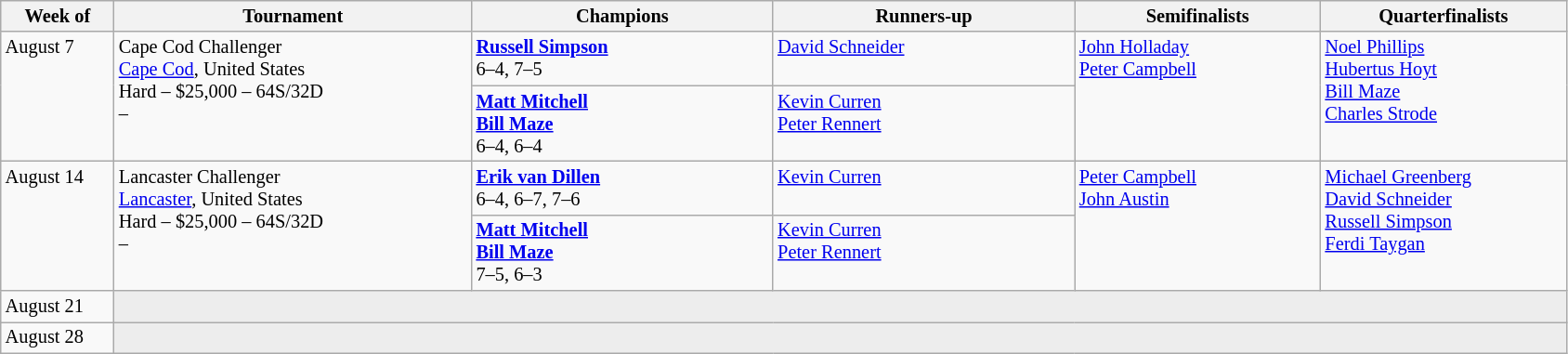<table class="wikitable" style="font-size:85%;">
<tr>
<th width="75">Week of</th>
<th width="250">Tournament</th>
<th width="210">Champions</th>
<th width="210">Runners-up</th>
<th width="170">Semifinalists</th>
<th width="170">Quarterfinalists</th>
</tr>
<tr valign="top">
<td rowspan="2">August 7</td>
<td rowspan="2">Cape Cod Challenger<br> <a href='#'>Cape Cod</a>, United States<br>Hard – $25,000 – 64S/32D<br>  – </td>
<td> <strong><a href='#'>Russell Simpson</a></strong> <br>6–4, 7–5</td>
<td> <a href='#'>David Schneider</a></td>
<td rowspan="2"> <a href='#'>John Holladay</a> <br>  <a href='#'>Peter Campbell</a></td>
<td rowspan="2"> <a href='#'>Noel Phillips</a> <br> <a href='#'>Hubertus Hoyt</a> <br> <a href='#'>Bill Maze</a> <br>  <a href='#'>Charles Strode</a></td>
</tr>
<tr valign="top">
<td> <strong><a href='#'>Matt Mitchell</a></strong> <br> <strong><a href='#'>Bill Maze</a></strong><br>6–4, 6–4</td>
<td> <a href='#'>Kevin Curren</a><br>  <a href='#'>Peter Rennert</a></td>
</tr>
<tr valign="top">
<td rowspan="2">August 14</td>
<td rowspan="2">Lancaster Challenger<br> <a href='#'>Lancaster</a>, United States<br>Hard – $25,000 – 64S/32D<br>  – </td>
<td> <strong><a href='#'>Erik van Dillen</a></strong> <br>6–4, 6–7, 7–6</td>
<td> <a href='#'>Kevin Curren</a></td>
<td rowspan="2"> <a href='#'>Peter Campbell</a> <br>  <a href='#'>John Austin</a></td>
<td rowspan="2"> <a href='#'>Michael Greenberg</a> <br> <a href='#'>David Schneider</a> <br> <a href='#'>Russell Simpson</a> <br>  <a href='#'>Ferdi Taygan</a></td>
</tr>
<tr valign="top">
<td> <strong><a href='#'>Matt Mitchell</a></strong> <br> <strong><a href='#'>Bill Maze</a></strong><br>7–5, 6–3</td>
<td> <a href='#'>Kevin Curren</a><br>  <a href='#'>Peter Rennert</a></td>
</tr>
<tr valign="top">
<td rowspan="1">August 21</td>
<td colspan="5" bgcolor="#ededed"></td>
</tr>
<tr valign="top">
<td rowspan="1">August 28</td>
<td colspan="5" bgcolor="#ededed"></td>
</tr>
</table>
